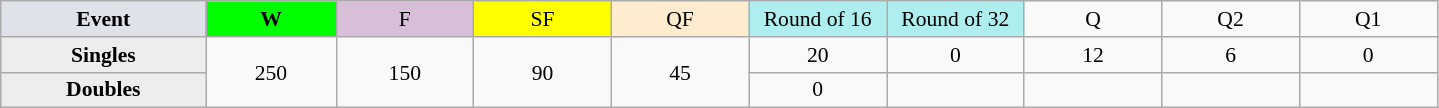<table class=wikitable style=font-size:90%;text-align:center>
<tr>
<td style="width:130px; background:#dfe2e9;"><strong>Event</strong></td>
<td style="width:80px; background:lime;"><strong>W</strong></td>
<td style="width:85px; background:thistle;">F</td>
<td style="width:85px; background:#ff0;">SF</td>
<td style="width:85px; background:#ffebcd;">QF</td>
<td style="width:85px; background:#afeeee;">Round of 16</td>
<td style="width:85px; background:#afeeee;">Round of 32</td>
<td width=85>Q</td>
<td width=85>Q2</td>
<td width=85>Q1</td>
</tr>
<tr>
<th style="background:#ededed;">Singles</th>
<td rowspan=2>250</td>
<td rowspan=2>150</td>
<td rowspan=2>90</td>
<td rowspan=2>45</td>
<td>20</td>
<td>0</td>
<td>12</td>
<td>6</td>
<td>0</td>
</tr>
<tr>
<th style="background:#ededed;">Doubles</th>
<td>0</td>
<td></td>
<td></td>
<td></td>
<td></td>
</tr>
</table>
